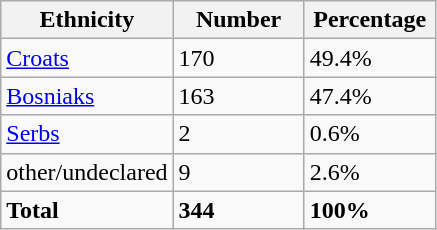<table class="wikitable">
<tr>
<th width="100px">Ethnicity</th>
<th width="80px">Number</th>
<th width="80px">Percentage</th>
</tr>
<tr>
<td><a href='#'>Croats</a></td>
<td>170</td>
<td>49.4%</td>
</tr>
<tr>
<td><a href='#'>Bosniaks</a></td>
<td>163</td>
<td>47.4%</td>
</tr>
<tr>
<td><a href='#'>Serbs</a></td>
<td>2</td>
<td>0.6%</td>
</tr>
<tr>
<td>other/undeclared</td>
<td>9</td>
<td>2.6%</td>
</tr>
<tr>
<td><strong>Total</strong></td>
<td><strong>344</strong></td>
<td><strong>100%</strong></td>
</tr>
</table>
